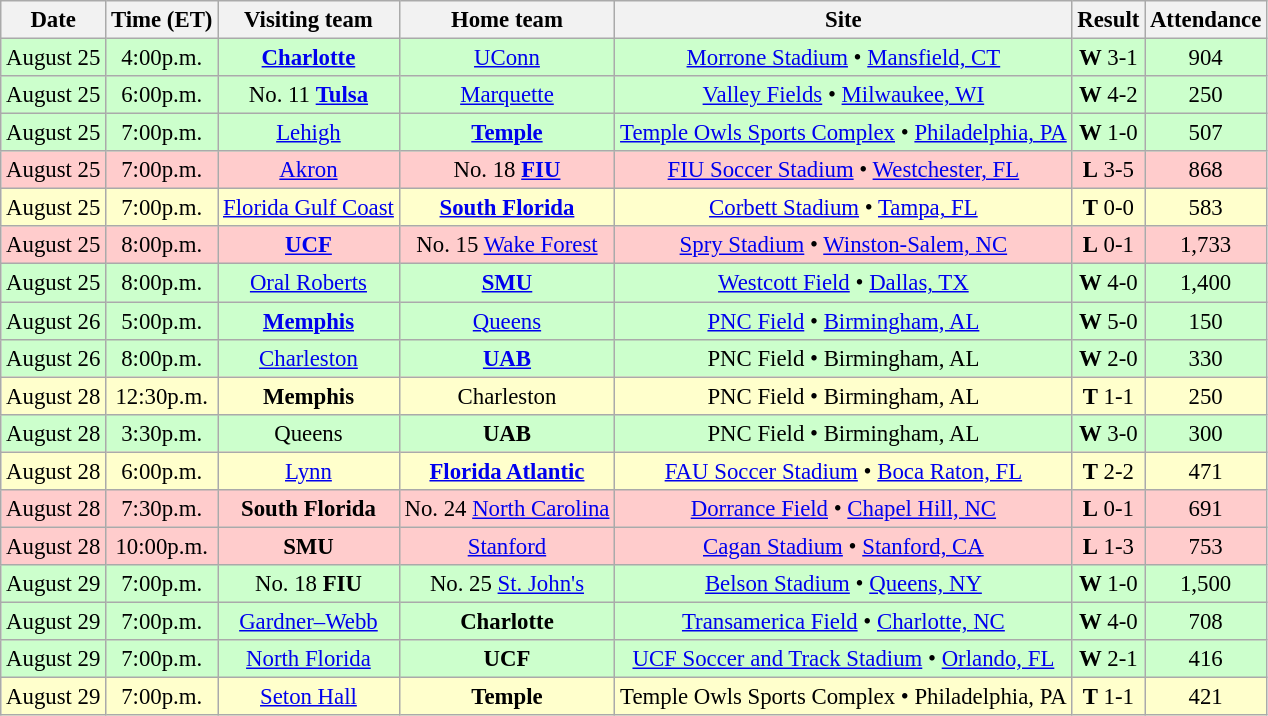<table class="wikitable" style="font-size:95%; text-align: center;">
<tr>
<th>Date</th>
<th>Time (ET)</th>
<th>Visiting team</th>
<th>Home team</th>
<th>Site</th>
<th>Result</th>
<th>Attendance</th>
</tr>
<tr style="background:#cfc;">
<td>August 25</td>
<td>4:00p.m.</td>
<td><strong><a href='#'>Charlotte</a></strong></td>
<td><a href='#'>UConn</a></td>
<td><a href='#'>Morrone Stadium</a> • <a href='#'>Mansfield, CT</a></td>
<td><strong>W</strong> 3-1</td>
<td>904</td>
</tr>
<tr style="background:#cfc;">
<td>August 25</td>
<td>6:00p.m.</td>
<td>No. 11 <strong><a href='#'>Tulsa</a></strong></td>
<td><a href='#'>Marquette</a></td>
<td><a href='#'>Valley Fields</a> • <a href='#'>Milwaukee, WI</a></td>
<td><strong>W</strong> 4-2</td>
<td>250</td>
</tr>
<tr style="background:#cfc;">
<td>August 25</td>
<td>7:00p.m.</td>
<td><a href='#'>Lehigh</a></td>
<td><strong><a href='#'>Temple</a></strong></td>
<td><a href='#'>Temple Owls Sports Complex</a> • <a href='#'>Philadelphia, PA</a></td>
<td><strong>W</strong> 1-0</td>
<td>507</td>
</tr>
<tr style="background:#fcc;">
<td>August 25</td>
<td>7:00p.m.</td>
<td><a href='#'>Akron</a></td>
<td>No. 18 <strong><a href='#'>FIU</a></strong></td>
<td><a href='#'>FIU Soccer Stadium</a> • <a href='#'>Westchester, FL</a></td>
<td><strong>L</strong> 3-5</td>
<td>868</td>
</tr>
<tr style="background:#ffc;">
<td>August 25</td>
<td>7:00p.m.</td>
<td><a href='#'>Florida Gulf Coast</a></td>
<td><strong><a href='#'>South Florida</a></strong></td>
<td><a href='#'>Corbett Stadium</a> • <a href='#'>Tampa, FL</a></td>
<td><strong>T</strong> 0-0</td>
<td>583</td>
</tr>
<tr style="background:#fcc;">
<td>August 25</td>
<td>8:00p.m.</td>
<td><strong><a href='#'>UCF</a></strong></td>
<td>No. 15 <a href='#'>Wake Forest</a></td>
<td><a href='#'>Spry Stadium</a> • <a href='#'>Winston-Salem, NC</a></td>
<td><strong>L</strong> 0-1</td>
<td>1,733</td>
</tr>
<tr style="background:#cfc;">
<td>August 25</td>
<td>8:00p.m.</td>
<td><a href='#'>Oral Roberts</a></td>
<td><strong><a href='#'>SMU</a></strong></td>
<td><a href='#'>Westcott Field</a> • <a href='#'>Dallas, TX</a></td>
<td><strong>W</strong> 4-0</td>
<td>1,400</td>
</tr>
<tr style="background:#cfc;">
<td>August 26</td>
<td>5:00p.m.</td>
<td><strong><a href='#'>Memphis</a></strong></td>
<td><a href='#'>Queens</a></td>
<td><a href='#'>PNC Field</a> • <a href='#'>Birmingham, AL</a></td>
<td><strong>W</strong> 5-0</td>
<td>150</td>
</tr>
<tr style="background:#cfc;">
<td>August 26</td>
<td>8:00p.m.</td>
<td><a href='#'>Charleston</a></td>
<td><strong><a href='#'>UAB</a></strong></td>
<td>PNC Field • Birmingham, AL</td>
<td><strong>W</strong> 2-0</td>
<td>330</td>
</tr>
<tr style="background:#ffc;">
<td>August 28</td>
<td>12:30p.m.</td>
<td><strong>Memphis</strong></td>
<td>Charleston</td>
<td>PNC Field • Birmingham, AL</td>
<td><strong>T</strong> 1-1</td>
<td>250</td>
</tr>
<tr style="background:#cfc;">
<td>August 28</td>
<td>3:30p.m.</td>
<td>Queens</td>
<td><strong>UAB</strong></td>
<td>PNC Field • Birmingham, AL</td>
<td><strong>W</strong> 3-0</td>
<td>300</td>
</tr>
<tr style="background:#ffc;">
<td>August 28</td>
<td>6:00p.m.</td>
<td><a href='#'>Lynn</a></td>
<td><strong><a href='#'>Florida Atlantic</a></strong></td>
<td><a href='#'>FAU Soccer Stadium</a> • <a href='#'>Boca Raton, FL</a></td>
<td><strong>T</strong> 2-2</td>
<td>471</td>
</tr>
<tr style="background:#fcc;">
<td>August 28</td>
<td>7:30p.m.</td>
<td><strong>South Florida</strong></td>
<td>No. 24 <a href='#'>North Carolina</a></td>
<td><a href='#'>Dorrance Field</a> • <a href='#'>Chapel Hill, NC</a></td>
<td><strong>L</strong> 0-1</td>
<td>691</td>
</tr>
<tr style="background:#fcc;">
<td>August 28</td>
<td>10:00p.m.</td>
<td><strong>SMU</strong></td>
<td><a href='#'>Stanford</a></td>
<td><a href='#'>Cagan Stadium</a> • <a href='#'>Stanford, CA</a></td>
<td><strong>L</strong> 1-3</td>
<td>753</td>
</tr>
<tr style="background:#cfc;">
<td>August 29</td>
<td>7:00p.m.</td>
<td>No. 18 <strong>FIU</strong></td>
<td>No. 25 <a href='#'>St. John's</a></td>
<td><a href='#'>Belson Stadium</a> • <a href='#'>Queens, NY</a></td>
<td><strong>W</strong> 1-0</td>
<td>1,500</td>
</tr>
<tr style="background:#cfc;">
<td>August 29</td>
<td>7:00p.m.</td>
<td><a href='#'>Gardner–Webb</a></td>
<td><strong>Charlotte</strong></td>
<td><a href='#'>Transamerica Field</a> • <a href='#'>Charlotte, NC</a></td>
<td><strong>W</strong> 4-0</td>
<td>708</td>
</tr>
<tr style="background:#cfc;">
<td>August 29</td>
<td>7:00p.m.</td>
<td><a href='#'>North Florida</a></td>
<td><strong>UCF</strong></td>
<td><a href='#'>UCF Soccer and Track Stadium</a> • <a href='#'>Orlando, FL</a></td>
<td><strong>W</strong> 2-1</td>
<td>416</td>
</tr>
<tr style="background:#ffc;">
<td>August 29</td>
<td>7:00p.m.</td>
<td><a href='#'>Seton Hall</a></td>
<td><strong>Temple</strong></td>
<td>Temple Owls Sports Complex • Philadelphia, PA</td>
<td><strong>T</strong> 1-1</td>
<td>421</td>
</tr>
</table>
